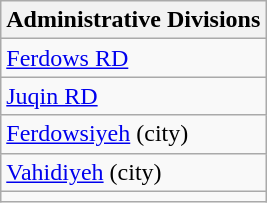<table class="wikitable">
<tr>
<th>Administrative Divisions</th>
</tr>
<tr>
<td><a href='#'>Ferdows RD</a></td>
</tr>
<tr>
<td><a href='#'>Juqin RD</a></td>
</tr>
<tr>
<td><a href='#'>Ferdowsiyeh</a> (city)</td>
</tr>
<tr>
<td><a href='#'>Vahidiyeh</a> (city)</td>
</tr>
<tr>
<td colspan=1></td>
</tr>
</table>
